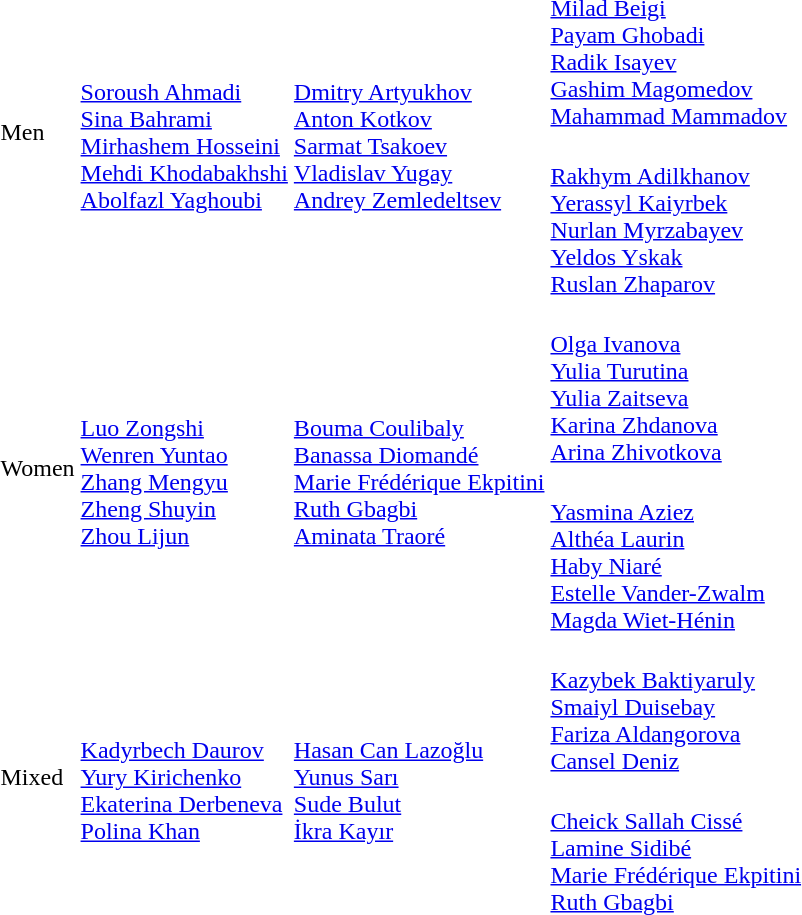<table>
<tr>
<td rowspan=2>Men</td>
<td rowspan=2><br><a href='#'>Soroush Ahmadi</a><br><a href='#'>Sina Bahrami</a><br><a href='#'>Mirhashem Hosseini</a><br><a href='#'>Mehdi Khodabakhshi</a><br><a href='#'>Abolfazl Yaghoubi</a></td>
<td rowspan=2><br><a href='#'>Dmitry Artyukhov</a><br><a href='#'>Anton Kotkov</a><br><a href='#'>Sarmat Tsakoev</a><br><a href='#'>Vladislav Yugay</a><br><a href='#'>Andrey Zemledeltsev</a></td>
<td><br><a href='#'>Milad Beigi</a><br><a href='#'>Payam Ghobadi</a><br><a href='#'>Radik Isayev</a><br><a href='#'>Gashim Magomedov</a><br><a href='#'>Mahammad Mammadov</a></td>
</tr>
<tr>
<td><br><a href='#'>Rakhym Adilkhanov</a><br><a href='#'>Yerassyl Kaiyrbek</a><br><a href='#'>Nurlan Myrzabayev</a><br><a href='#'>Yeldos Yskak</a><br><a href='#'>Ruslan Zhaparov</a></td>
</tr>
<tr>
<td rowspan=2>Women</td>
<td rowspan=2><br><a href='#'>Luo Zongshi</a><br><a href='#'>Wenren Yuntao</a><br><a href='#'>Zhang Mengyu</a><br><a href='#'>Zheng Shuyin</a><br><a href='#'>Zhou Lijun</a></td>
<td rowspan=2><br><a href='#'>Bouma Coulibaly</a><br><a href='#'>Banassa Diomandé</a><br><a href='#'>Marie Frédérique Ekpitini</a><br><a href='#'>Ruth Gbagbi</a><br><a href='#'>Aminata Traoré</a></td>
<td><br><a href='#'>Olga Ivanova</a><br><a href='#'>Yulia Turutina</a><br><a href='#'>Yulia Zaitseva</a><br><a href='#'>Karina Zhdanova</a><br><a href='#'>Arina Zhivotkova</a></td>
</tr>
<tr>
<td><br><a href='#'>Yasmina Aziez</a><br><a href='#'>Althéa Laurin</a><br><a href='#'>Haby Niaré</a><br><a href='#'>Estelle Vander-Zwalm</a><br><a href='#'>Magda Wiet-Hénin</a></td>
</tr>
<tr>
<td rowspan=2>Mixed</td>
<td rowspan=2><br><a href='#'>Kadyrbech Daurov</a><br><a href='#'>Yury Kirichenko</a><br><a href='#'>Ekaterina Derbeneva</a><br><a href='#'>Polina Khan</a></td>
<td rowspan=2><br><a href='#'>Hasan Can Lazoğlu</a><br><a href='#'>Yunus Sarı</a><br><a href='#'>Sude Bulut</a><br><a href='#'>İkra Kayır</a></td>
<td><br><a href='#'>Kazybek Baktiyaruly</a><br><a href='#'>Smaiyl Duisebay</a><br><a href='#'>Fariza Aldangorova</a><br><a href='#'>Cansel Deniz</a></td>
</tr>
<tr>
<td><br><a href='#'>Cheick Sallah Cissé</a><br><a href='#'>Lamine Sidibé</a><br><a href='#'>Marie Frédérique Ekpitini</a><br><a href='#'>Ruth Gbagbi</a></td>
</tr>
</table>
